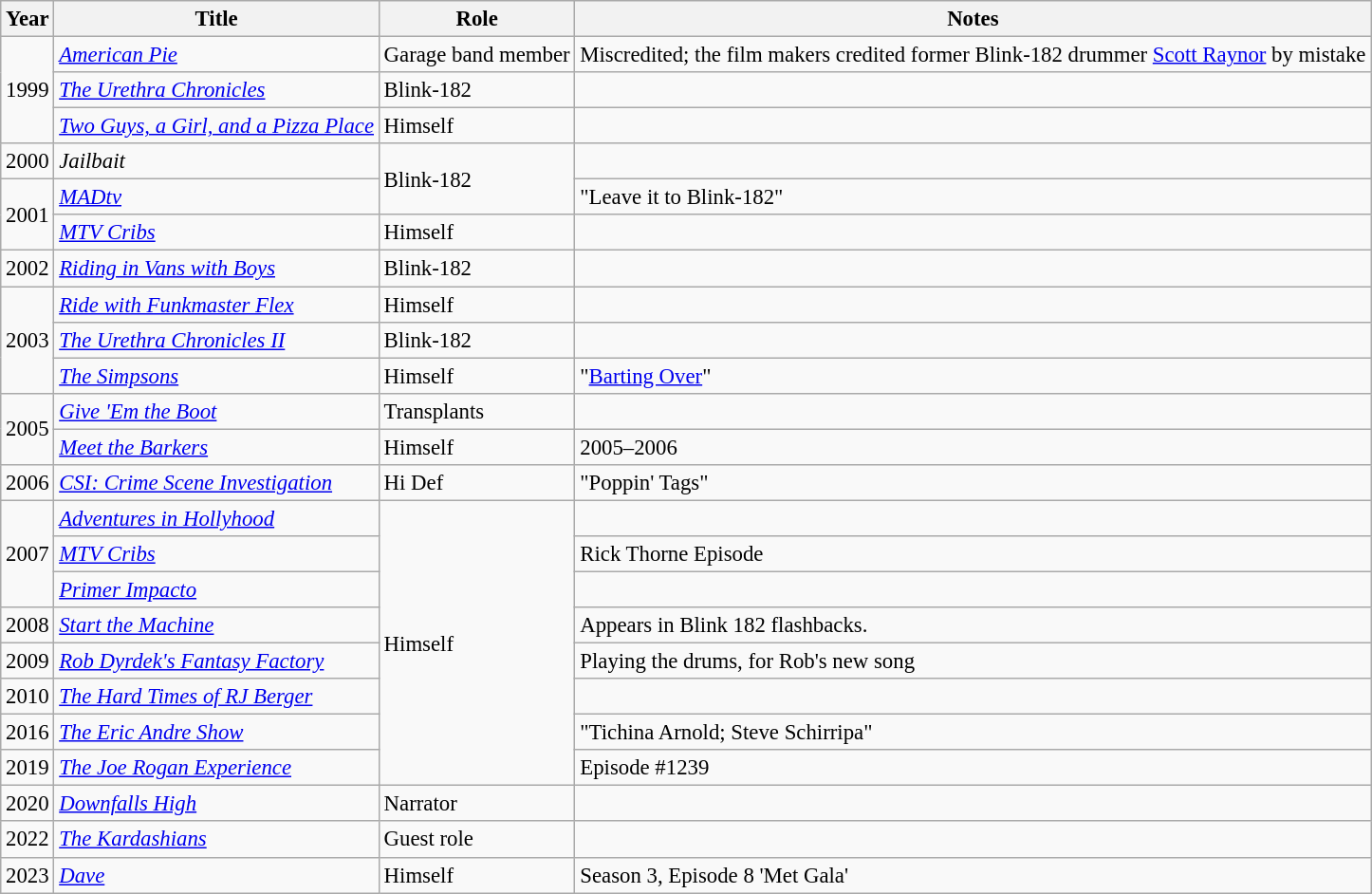<table class="wikitable" style="font-size:95%">
<tr ">
<th>Year</th>
<th>Title</th>
<th>Role</th>
<th>Notes</th>
</tr>
<tr>
<td rowspan="3">1999</td>
<td><em><a href='#'>American Pie</a></em></td>
<td>Garage band member</td>
<td>Miscredited; the film makers credited former Blink-182 drummer <a href='#'>Scott Raynor</a> by mistake</td>
</tr>
<tr>
<td><em><a href='#'>The Urethra Chronicles</a></em></td>
<td>Blink-182</td>
<td></td>
</tr>
<tr>
<td><em><a href='#'>Two Guys, a Girl, and a Pizza Place</a></em></td>
<td>Himself</td>
<td></td>
</tr>
<tr>
<td>2000</td>
<td><em>Jailbait</em></td>
<td rowspan="2">Blink-182</td>
<td></td>
</tr>
<tr>
<td rowspan="2">2001</td>
<td><em><a href='#'>MADtv</a></em></td>
<td>"Leave it to Blink-182"</td>
</tr>
<tr>
<td><em><a href='#'>MTV Cribs</a></em></td>
<td>Himself</td>
<td></td>
</tr>
<tr>
<td>2002</td>
<td><em><a href='#'>Riding in Vans with Boys</a></em></td>
<td>Blink-182</td>
<td></td>
</tr>
<tr>
<td rowspan="3">2003</td>
<td><em><a href='#'>Ride with Funkmaster Flex</a></em></td>
<td>Himself</td>
<td></td>
</tr>
<tr>
<td><em><a href='#'>The Urethra Chronicles II</a></em></td>
<td>Blink-182</td>
<td></td>
</tr>
<tr>
<td><em><a href='#'>The Simpsons</a></em></td>
<td>Himself</td>
<td>"<a href='#'>Barting Over</a>"</td>
</tr>
<tr>
<td rowspan="2">2005</td>
<td><em><a href='#'>Give 'Em the Boot</a></em></td>
<td>Transplants</td>
<td></td>
</tr>
<tr>
<td><em><a href='#'>Meet the Barkers</a></em></td>
<td>Himself</td>
<td>2005–2006</td>
</tr>
<tr>
<td>2006</td>
<td><em><a href='#'>CSI: Crime Scene Investigation</a></em></td>
<td>Hi Def</td>
<td>"Poppin' Tags"</td>
</tr>
<tr>
<td rowspan="3">2007</td>
<td><em><a href='#'>Adventures in Hollyhood</a></em></td>
<td rowspan="8">Himself</td>
<td></td>
</tr>
<tr>
<td><em><a href='#'>MTV Cribs</a></em></td>
<td>Rick Thorne Episode</td>
</tr>
<tr>
<td><em><a href='#'>Primer Impacto</a></em></td>
<td></td>
</tr>
<tr>
<td>2008</td>
<td><em><a href='#'>Start the Machine</a></em></td>
<td>Appears in Blink 182 flashbacks.</td>
</tr>
<tr>
<td>2009</td>
<td><em><a href='#'>Rob Dyrdek's Fantasy Factory</a></em></td>
<td>Playing the drums, for Rob's new song</td>
</tr>
<tr>
<td>2010</td>
<td><em><a href='#'>The Hard Times of RJ Berger</a></em></td>
<td></td>
</tr>
<tr>
<td>2016</td>
<td><em><a href='#'>The Eric Andre Show</a></em></td>
<td>"Tichina Arnold; Steve Schirripa"</td>
</tr>
<tr>
<td>2019</td>
<td><em><a href='#'>The Joe Rogan Experience</a></em></td>
<td>Episode #1239</td>
</tr>
<tr>
<td>2020</td>
<td><em><a href='#'>Downfalls High</a></em></td>
<td>Narrator</td>
<td></td>
</tr>
<tr>
<td>2022</td>
<td><em><a href='#'>The Kardashians</a></em></td>
<td>Guest role</td>
<td></td>
</tr>
<tr>
<td>2023</td>
<td><em><a href='#'>Dave</a></em></td>
<td>Himself</td>
<td>Season 3, Episode 8 'Met Gala'</td>
</tr>
</table>
